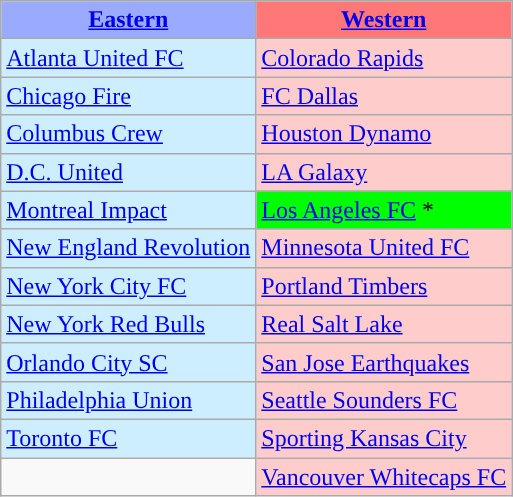<table class="wikitable">
<tr>
<th style="background-color: #9AF;"><a href='#'>Eastern</a></th>
<th style="background-color: #F77;"><a href='#'>Western</a></th>
</tr>
<tr>
<td style="background-color: #CEF;"><a href='#'>Atlanta United FC</a></td>
<td style="background-color: #FCC;"><a href='#'>Colorado Rapids</a></td>
</tr>
<tr>
<td style="background-color: #CEF;"><a href='#'>Chicago Fire</a></td>
<td style="background-color: #FCC;"><a href='#'>FC Dallas</a></td>
</tr>
<tr>
<td style="background-color: #CEF;"><a href='#'>Columbus Crew</a></td>
<td style="background-color: #FCC;"><a href='#'>Houston Dynamo</a></td>
</tr>
<tr>
<td style="background-color: #CEF;"><a href='#'>D.C. United</a></td>
<td style="background-color: #FCC;"><a href='#'>LA Galaxy</a></td>
</tr>
<tr>
<td style="background-color: #CEF;"><a href='#'>Montreal Impact</a></td>
<td style="background-color: #0F0;"><a href='#'>Los Angeles FC</a> *</td>
</tr>
<tr>
<td style="background-color: #CEF;"><a href='#'>New England Revolution</a></td>
<td style="background-color: #FCC;"><a href='#'>Minnesota United FC</a></td>
</tr>
<tr>
<td style="background-color: #CEF;"><a href='#'>New York City FC</a></td>
<td style="background-color: #FCC;"><a href='#'>Portland Timbers</a></td>
</tr>
<tr>
<td style="background-color: #CEF;"><a href='#'>New York Red Bulls</a></td>
<td style="background-color: #FCC;"><a href='#'>Real Salt Lake</a></td>
</tr>
<tr>
<td style="background-color: #CEF;"><a href='#'>Orlando City SC</a></td>
<td style="background-color: #FCC;"><a href='#'>San Jose Earthquakes</a></td>
</tr>
<tr>
<td style="background-color: #CEF;"><a href='#'>Philadelphia Union</a></td>
<td style="background-color: #FCC;"><a href='#'>Seattle Sounders FC</a></td>
</tr>
<tr>
<td style="background-color: #CEF;"><a href='#'>Toronto FC</a></td>
<td style="background-color: #FCC;"><a href='#'>Sporting Kansas City</a></td>
</tr>
<tr>
<td></td>
<td style="background-color: #FCC;"><a href='#'>Vancouver Whitecaps FC</a></td>
</tr>
</table>
